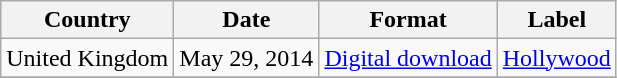<table class="wikitable">
<tr>
<th>Country</th>
<th>Date</th>
<th>Format</th>
<th>Label</th>
</tr>
<tr>
<td>United Kingdom</td>
<td>May 29, 2014</td>
<td><a href='#'>Digital download</a></td>
<td><a href='#'>Hollywood</a></td>
</tr>
<tr>
</tr>
</table>
